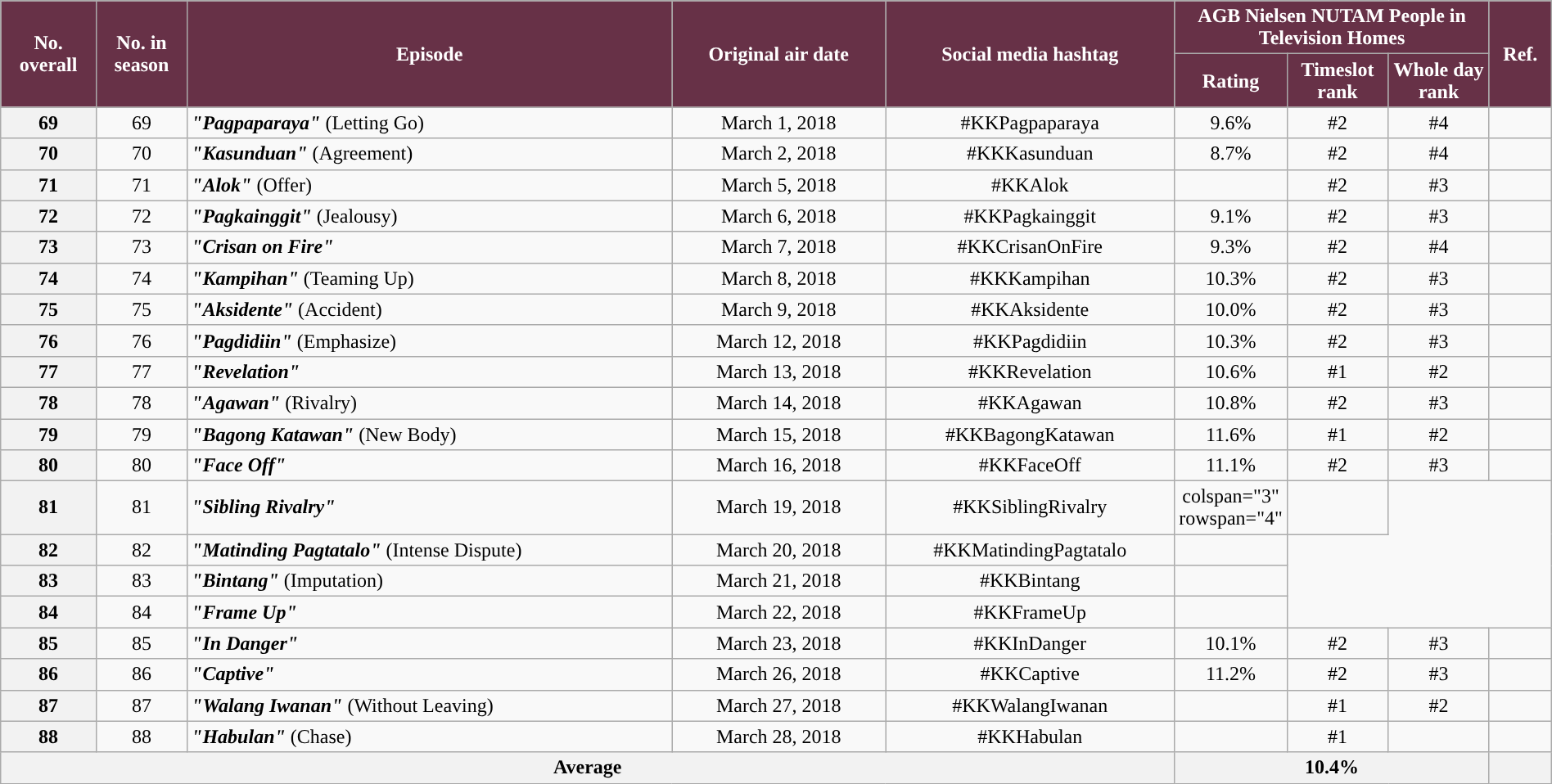<table class="wikitable" style="text-align:center; font-size:100%; line-height:18px;" width="100%">
<tr>
<th style="background-color:#673147; color:#ffffff;" rowspan="2">No.<br>overall</th>
<th style="background-color:#673147; color:#ffffff;" rowspan="2">No. in<br>season</th>
<th style="background-color:#673147; color:#ffffff;" rowspan="2">Episode</th>
<th style="background-color:#673147; color:white" rowspan="2">Original air date</th>
<th style="background-color:#673147; color:white" rowspan="2">Social media hashtag</th>
<th style="background-color:#673147; color:#ffffff;" colspan="3">AGB Nielsen NUTAM People in Television Homes</th>
<th style="background-color:#673147; color:#ffffff;" rowspan="2">Ref.</th>
</tr>
<tr>
<th style="background-color:#673147; width:75px; color:#ffffff;">Rating</th>
<th style="background-color:#673147; width:75px; color:#ffffff;">Timeslot<br>rank</th>
<th style="background-color:#673147; width:75px; color:#ffffff;">Whole day<br>rank</th>
</tr>
<tr>
<th>69</th>
<td>69</td>
<td style="text-align: left;"><strong><em>"Pagpaparaya"</em></strong> (Letting Go)</td>
<td>March 1, 2018</td>
<td>#KKPagpaparaya</td>
<td>9.6%</td>
<td>#2</td>
<td>#4</td>
<td></td>
</tr>
<tr>
<th>70</th>
<td>70</td>
<td style="text-align: left;"><strong><em>"Kasunduan"</em></strong> (Agreement)</td>
<td>March 2, 2018</td>
<td>#KKKasunduan</td>
<td>8.7%</td>
<td>#2</td>
<td>#4</td>
<td></td>
</tr>
<tr>
<th>71</th>
<td>71</td>
<td style="text-align: left;"><strong><em>"Alok"</em></strong> (Offer)</td>
<td>March 5, 2018</td>
<td>#KKAlok</td>
<td></td>
<td>#2</td>
<td>#3</td>
<td></td>
</tr>
<tr>
<th>72</th>
<td>72</td>
<td style="text-align: left;"><strong><em>"Pagkainggit"</em></strong> (Jealousy)</td>
<td>March 6, 2018</td>
<td>#KKPagkainggit</td>
<td>9.1%</td>
<td>#2</td>
<td>#3</td>
<td></td>
</tr>
<tr>
<th>73</th>
<td>73</td>
<td style="text-align: left;"><strong><em>"Crisan on Fire"</em></strong></td>
<td>March 7, 2018</td>
<td>#KKCrisanOnFire</td>
<td>9.3%</td>
<td>#2</td>
<td>#4</td>
<td></td>
</tr>
<tr>
<th>74</th>
<td>74</td>
<td style="text-align: left;"><strong><em>"Kampihan"</em></strong> (Teaming Up)</td>
<td>March 8, 2018</td>
<td>#KKKampihan</td>
<td>10.3%</td>
<td>#2</td>
<td>#3</td>
<td></td>
</tr>
<tr>
<th>75</th>
<td>75</td>
<td style="text-align: left;"><strong><em>"Aksidente"</em></strong> (Accident)</td>
<td>March 9, 2018</td>
<td>#KKAksidente</td>
<td>10.0%</td>
<td>#2</td>
<td>#3</td>
<td></td>
</tr>
<tr>
<th>76</th>
<td>76</td>
<td style="text-align: left;"><strong><em>"Pagdidiin"</em></strong> (Emphasize)</td>
<td>March 12, 2018</td>
<td>#KKPagdidiin</td>
<td>10.3%</td>
<td>#2</td>
<td>#3</td>
<td></td>
</tr>
<tr>
<th>77</th>
<td>77</td>
<td style="text-align: left;"><strong><em>"Revelation"</em></strong></td>
<td>March 13, 2018</td>
<td>#KKRevelation</td>
<td>10.6%</td>
<td>#1</td>
<td>#2</td>
<td></td>
</tr>
<tr>
<th>78</th>
<td>78</td>
<td style="text-align: left;"><strong><em>"Agawan"</em></strong> (Rivalry)</td>
<td>March 14, 2018</td>
<td>#KKAgawan</td>
<td>10.8%</td>
<td>#2</td>
<td>#3</td>
<td></td>
</tr>
<tr>
<th>79</th>
<td>79</td>
<td style="text-align: left;"><strong><em>"Bagong Katawan"</em></strong> (New Body)</td>
<td>March 15, 2018</td>
<td>#KKBagongKatawan</td>
<td>11.6%</td>
<td>#1</td>
<td>#2</td>
<td></td>
</tr>
<tr>
<th>80</th>
<td>80</td>
<td style="text-align: left;"><strong><em>"Face Off"</em></strong></td>
<td>March 16, 2018</td>
<td>#KKFaceOff</td>
<td>11.1%</td>
<td>#2</td>
<td>#3</td>
<td></td>
</tr>
<tr>
<th>81</th>
<td>81</td>
<td style="text-align: left;"><strong><em>"Sibling Rivalry"</em></strong></td>
<td>March 19, 2018</td>
<td>#KKSiblingRivalry</td>
<td>colspan="3"  rowspan="4" </td>
<td></td>
</tr>
<tr>
<th>82</th>
<td>82</td>
<td style="text-align: left;"><strong><em>"Matinding Pagtatalo"</em></strong> (Intense Dispute)</td>
<td>March 20, 2018</td>
<td>#KKMatindingPagtatalo</td>
<td></td>
</tr>
<tr>
<th>83</th>
<td>83</td>
<td style="text-align: left;"><strong><em>"Bintang"</em></strong> (Imputation)</td>
<td>March 21, 2018</td>
<td>#KKBintang</td>
<td></td>
</tr>
<tr>
<th>84</th>
<td>84</td>
<td style="text-align: left;"><strong><em>"Frame Up"</em></strong></td>
<td>March 22, 2018</td>
<td>#KKFrameUp</td>
<td></td>
</tr>
<tr>
<th>85</th>
<td>85</td>
<td style="text-align: left;"><strong><em>"In Danger"</em></strong></td>
<td>March 23, 2018</td>
<td>#KKInDanger</td>
<td>10.1%</td>
<td>#2</td>
<td>#3</td>
<td></td>
</tr>
<tr>
<th>86</th>
<td>86</td>
<td style="text-align: left;"><strong><em>"Captive"</em></strong></td>
<td>March 26, 2018</td>
<td>#KKCaptive</td>
<td>11.2%</td>
<td>#2</td>
<td>#3</td>
<td></td>
</tr>
<tr>
<th>87</th>
<td>87</td>
<td style="text-align: left;"><strong><em>"Walang Iwanan"</em></strong> (Without Leaving)</td>
<td>March 27, 2018</td>
<td>#KKWalangIwanan</td>
<td></td>
<td>#1</td>
<td>#2</td>
<td></td>
</tr>
<tr>
<th>88</th>
<td>88</td>
<td style="text-align: left;"><strong><em>"Habulan"</em></strong> (Chase)</td>
<td>March 28, 2018</td>
<td>#KKHabulan</td>
<td></td>
<td>#1</td>
<td></td>
<td></td>
</tr>
<tr>
<th colspan="5">Average</th>
<th colspan="3">10.4%</th>
<th></th>
</tr>
</table>
